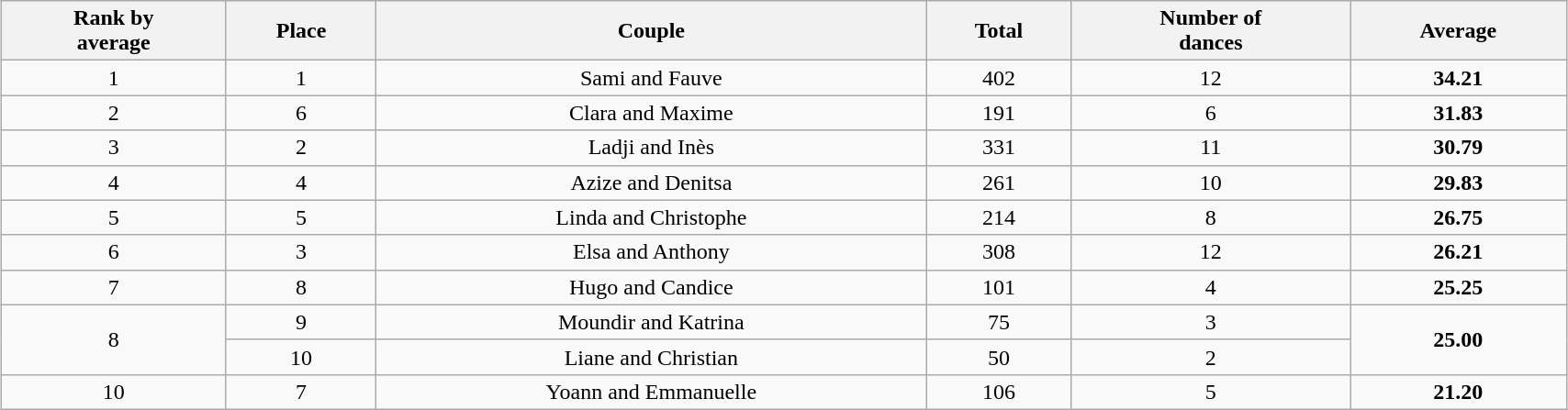<table class="wikitable sortable" style="margin:auto; text-align:center; margin:5px; width:90%;">
<tr>
<th>Rank by<br>average</th>
<th>Place</th>
<th>Couple</th>
<th>Total</th>
<th>Number of<br> dances</th>
<th>Average</th>
</tr>
<tr>
<td>1</td>
<td>1</td>
<td>Sami and Fauve</td>
<td>402</td>
<td>12</td>
<td><strong>34.21</strong></td>
</tr>
<tr>
<td>2</td>
<td>6</td>
<td>Clara and Maxime</td>
<td>191</td>
<td>6</td>
<td><strong>31.83</strong></td>
</tr>
<tr>
<td>3</td>
<td>2</td>
<td>Ladji and Inès</td>
<td>331</td>
<td>11</td>
<td><strong>30.79</strong></td>
</tr>
<tr>
<td>4</td>
<td>4</td>
<td>Azize and Denitsa</td>
<td>261</td>
<td>10</td>
<td><strong>29.83</strong></td>
</tr>
<tr>
<td>5</td>
<td>5</td>
<td>Linda and Christophe</td>
<td>214</td>
<td>8</td>
<td><strong>26.75</strong></td>
</tr>
<tr>
<td>6</td>
<td>3</td>
<td>Elsa and Anthony</td>
<td>308</td>
<td>12</td>
<td><strong>26.21</strong></td>
</tr>
<tr>
<td>7</td>
<td>8</td>
<td>Hugo and Candice</td>
<td>101</td>
<td>4</td>
<td><strong>25.25</strong></td>
</tr>
<tr>
<td rowspan="2">8</td>
<td>9</td>
<td>Moundir and Katrina</td>
<td>75</td>
<td>3</td>
<td rowspan="2"><strong>25.00</strong></td>
</tr>
<tr>
<td>10</td>
<td>Liane and Christian</td>
<td>50</td>
<td>2</td>
</tr>
<tr>
<td>10</td>
<td>7</td>
<td>Yoann and Emmanuelle</td>
<td>106</td>
<td>5</td>
<td><strong>21.20</strong></td>
</tr>
</table>
